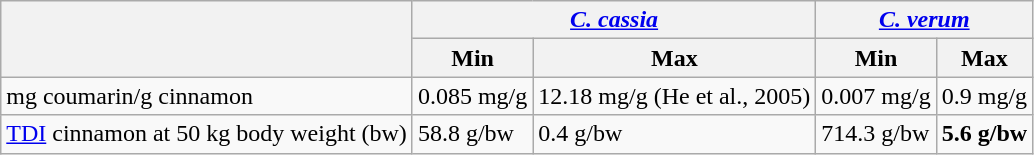<table class="wikitable">
<tr>
<th rowspan="2"></th>
<th colspan="2"><em><a href='#'>C. cassia</a></em></th>
<th colspan="2"><em><a href='#'>C. verum</a></em></th>
</tr>
<tr>
<th>Min</th>
<th>Max</th>
<th>Min</th>
<th>Max</th>
</tr>
<tr>
<td>mg coumarin/g cinnamon</td>
<td>0.085 mg/g</td>
<td>12.18 mg/g (He et al., 2005)</td>
<td>0.007 mg/g</td>
<td>0.9 mg/g</td>
</tr>
<tr>
<td><a href='#'>TDI</a> cinnamon at 50 kg body weight (bw)</td>
<td>58.8 g/bw</td>
<td>0.4 g/bw</td>
<td>714.3 g/bw</td>
<td><strong>5.6 g/bw</strong></td>
</tr>
</table>
